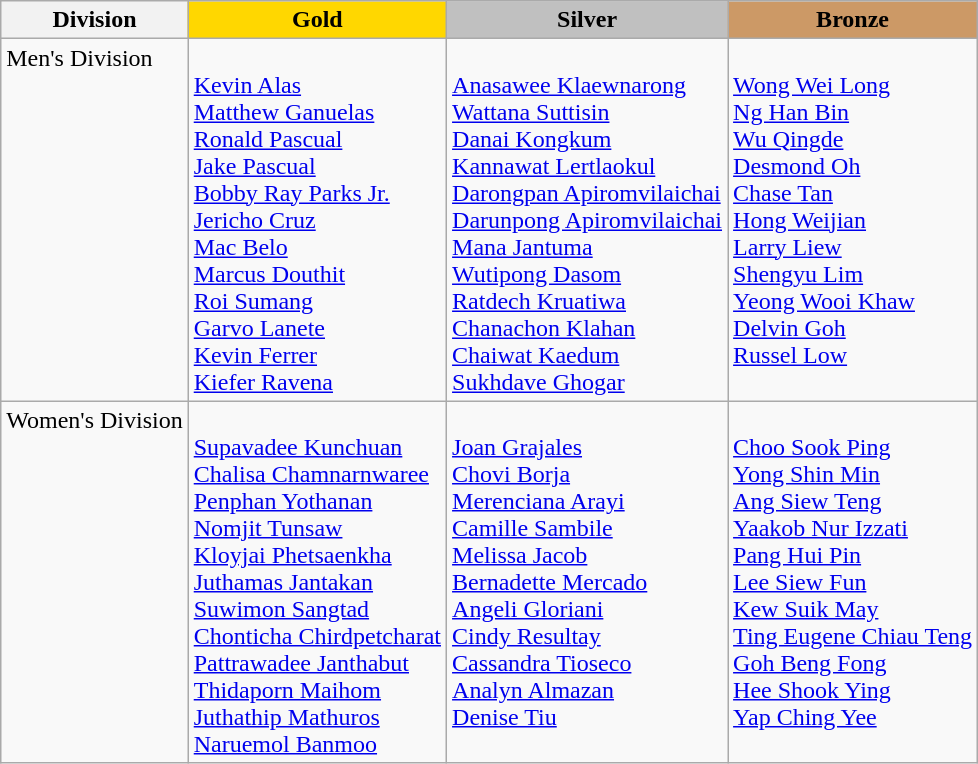<table class="wikitable">
<tr>
<th>Division</th>
<th style="background: gold">Gold</th>
<th style="background: silver">Silver</th>
<th style="background: #cc9966">Bronze</th>
</tr>
<tr valign=top>
<td>Men's Division</td>
<td><strong></strong><br><a href='#'>Kevin Alas</a><br>
<a href='#'>Matthew Ganuelas</a><br>
<a href='#'>Ronald Pascual</a><br>
<a href='#'>Jake Pascual</a><br>
<a href='#'>Bobby Ray Parks Jr.</a><br>
<a href='#'>Jericho Cruz</a><br>
<a href='#'>Mac Belo</a><br>
<a href='#'>Marcus Douthit</a><br>
<a href='#'>Roi Sumang</a><br>
<a href='#'>Garvo Lanete</a><br>
<a href='#'>Kevin Ferrer</a><br>
<a href='#'>Kiefer Ravena</a></td>
<td><strong></strong><br><a href='#'>Anasawee Klaewnarong</a><br>
<a href='#'>Wattana Suttisin</a><br>
<a href='#'>Danai Kongkum</a><br>
<a href='#'>Kannawat Lertlaokul</a><br>
<a href='#'>Darongpan Apiromvilaichai</a><br>
<a href='#'>Darunpong Apiromvilaichai</a><br>
<a href='#'>Mana Jantuma</a><br>
<a href='#'>Wutipong Dasom</a><br>
<a href='#'>Ratdech Kruatiwa</a><br>
<a href='#'>Chanachon Klahan</a><br>
<a href='#'>Chaiwat Kaedum</a><br>
<a href='#'>Sukhdave Ghogar</a></td>
<td><strong></strong><br><a href='#'>Wong Wei Long</a><br>
<a href='#'>Ng Han Bin</a><br>
<a href='#'>Wu Qingde</a><br>
<a href='#'>Desmond Oh</a><br>
<a href='#'>Chase Tan</a><br>
<a href='#'>Hong Weijian</a><br>
<a href='#'>Larry Liew</a><br>
<a href='#'>Shengyu Lim</a><br>
<a href='#'>Yeong Wooi Khaw</a><br>
<a href='#'>Delvin Goh</a><br>
<a href='#'>Russel Low</a></td>
</tr>
<tr valign=top>
<td>Women's Division</td>
<td><strong></strong><br><a href='#'>Supavadee Kunchuan</a><br>
<a href='#'>Chalisa Chamnarnwaree</a><br>
<a href='#'>Penphan Yothanan</a><br>
<a href='#'>Nomjit Tunsaw</a><br>
<a href='#'>Kloyjai Phetsaenkha</a><br>
<a href='#'>Juthamas Jantakan</a><br>
<a href='#'>Suwimon Sangtad</a><br>
<a href='#'>Chonticha Chirdpetcharat</a><br>
<a href='#'>Pattrawadee Janthabut</a><br>
<a href='#'>Thidaporn Maihom</a><br>
<a href='#'>Juthathip Mathuros</a><br>
<a href='#'>Naruemol Banmoo</a></td>
<td><strong></strong><br><a href='#'>Joan Grajales</a><br>
<a href='#'>Chovi Borja</a><br>
<a href='#'>Merenciana Arayi</a><br>
<a href='#'>Camille Sambile</a><br>
<a href='#'>Melissa Jacob</a><br>
<a href='#'>Bernadette Mercado</a><br>
<a href='#'>Angeli Gloriani</a><br>
<a href='#'>Cindy Resultay</a><br>
<a href='#'>Cassandra Tioseco</a><br>
<a href='#'>Analyn Almazan</a><br>
<a href='#'>Denise Tiu</a></td>
<td><strong></strong><br><a href='#'>Choo Sook Ping</a><br>
<a href='#'>Yong Shin Min</a><br>
<a href='#'>Ang Siew Teng</a><br>
<a href='#'>Yaakob Nur Izzati</a><br>
<a href='#'>Pang Hui Pin</a><br>
<a href='#'>Lee Siew Fun</a><br>
<a href='#'>Kew Suik May</a><br>
<a href='#'>Ting Eugene Chiau Teng</a><br>
<a href='#'>Goh Beng Fong</a><br>
<a href='#'>Hee Shook Ying</a><br>
<a href='#'>Yap Ching Yee</a></td>
</tr>
</table>
